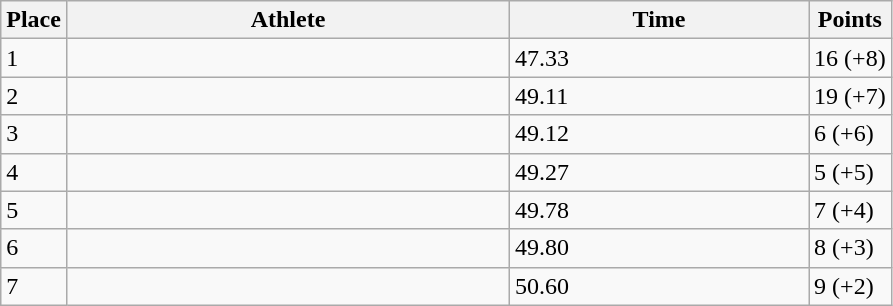<table class="wikitable sortable">
<tr>
<th>Place</th>
<th style="width:18em">Athlete</th>
<th style="width:12em">Time</th>
<th>Points</th>
</tr>
<tr>
<td>1</td>
<td></td>
<td>47.33  </td>
<td>16 (+8)</td>
</tr>
<tr>
<td>2</td>
<td></td>
<td>49.11</td>
<td>19 (+7)</td>
</tr>
<tr>
<td>3</td>
<td></td>
<td>49.12</td>
<td>6 (+6)</td>
</tr>
<tr>
<td>4</td>
<td></td>
<td>49.27</td>
<td>5 (+5)</td>
</tr>
<tr>
<td>5</td>
<td></td>
<td>49.78</td>
<td>7 (+4)</td>
</tr>
<tr>
<td>6</td>
<td></td>
<td>49.80</td>
<td>8 (+3)</td>
</tr>
<tr>
<td>7</td>
<td></td>
<td>50.60</td>
<td>9 (+2)</td>
</tr>
</table>
